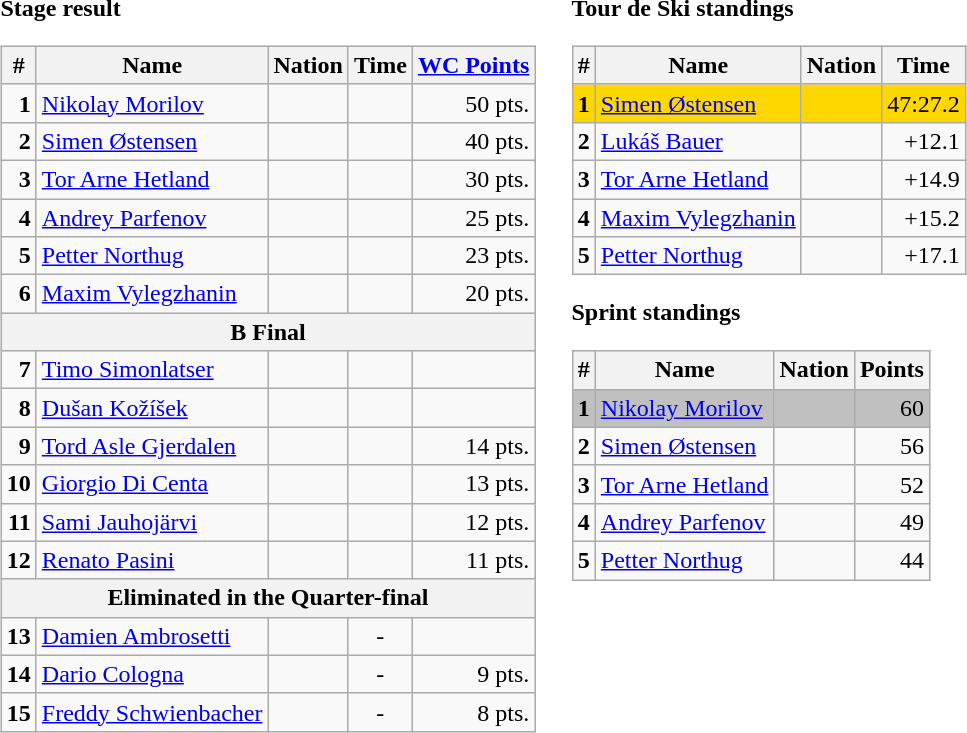<table>
<tr valign="top">
<td><strong>Stage result</strong><br><table class="wikitable">
<tr>
<th>#</th>
<th>Name</th>
<th>Nation</th>
<th>Time</th>
<th><a href='#'>WC Points</a></th>
</tr>
<tr align="right">
<td><strong>1</strong></td>
<td align="left"><a href='#'>Nikolay Morilov</a></td>
<td align="left"></td>
<td></td>
<td>50 pts.</td>
</tr>
<tr align="right">
<td><strong>2</strong></td>
<td align="left"><a href='#'>Simen Østensen</a></td>
<td align="left"></td>
<td></td>
<td>40 pts.</td>
</tr>
<tr align="right">
<td><strong>3</strong></td>
<td align="left"><a href='#'>Tor Arne Hetland</a></td>
<td align="left"></td>
<td></td>
<td>30 pts.</td>
</tr>
<tr align="right">
<td><strong>4</strong></td>
<td align="left"><a href='#'>Andrey Parfenov</a></td>
<td align="left"></td>
<td></td>
<td>25 pts.</td>
</tr>
<tr align="right">
<td><strong>5</strong></td>
<td align="left"><a href='#'>Petter Northug</a></td>
<td align="left"></td>
<td></td>
<td>23 pts.</td>
</tr>
<tr align="right">
<td><strong>6</strong></td>
<td align="left"><a href='#'>Maxim Vylegzhanin</a></td>
<td align="left"></td>
<td></td>
<td>20 pts.</td>
</tr>
<tr>
<th colspan="5">B Final</th>
</tr>
<tr align="right">
<td><strong>7</strong></td>
<td align="left"><a href='#'>Timo Simonlatser</a></td>
<td align="left"></td>
<td></td>
<td></td>
</tr>
<tr align="right">
<td><strong>8</strong></td>
<td align="left"><a href='#'>Dušan Kožíšek</a></td>
<td align="left"></td>
<td></td>
<td></td>
</tr>
<tr align="right">
<td><strong>9</strong></td>
<td align="left"><a href='#'>Tord Asle Gjerdalen</a></td>
<td align="left"></td>
<td></td>
<td>14 pts.</td>
</tr>
<tr align="right">
<td><strong>10</strong></td>
<td align="left"><a href='#'>Giorgio Di Centa</a></td>
<td align="left"></td>
<td></td>
<td>13 pts.</td>
</tr>
<tr align="right">
<td><strong>11</strong></td>
<td align="left"><a href='#'>Sami Jauhojärvi</a></td>
<td align="left"></td>
<td></td>
<td>12 pts.</td>
</tr>
<tr align="right">
<td><strong>12</strong></td>
<td align="left"><a href='#'>Renato Pasini</a></td>
<td align="left"></td>
<td></td>
<td>11 pts.</td>
</tr>
<tr>
<th colspan="5">Eliminated in the Quarter-final</th>
</tr>
<tr align="right">
<td><strong>13</strong></td>
<td align="left"><a href='#'>Damien Ambrosetti</a></td>
<td align="left"></td>
<td align=center>-</td>
<td></td>
</tr>
<tr align="right">
<td><strong>14</strong></td>
<td align="left"><a href='#'>Dario Cologna</a></td>
<td align="left"></td>
<td align=center>-</td>
<td>9 pts.</td>
</tr>
<tr align="right">
<td><strong>15</strong></td>
<td align="left"><a href='#'>Freddy Schwienbacher</a></td>
<td align="left"></td>
<td align=center>-</td>
<td>8 pts.</td>
</tr>
</table>
</td>
<td></td>
<td><strong>Tour de Ski standings</strong><br><table class="wikitable">
<tr>
<th>#</th>
<th>Name</th>
<th>Nation</th>
<th>Time</th>
</tr>
<tr align="right" bgcolor="gold">
<td><strong>1</strong></td>
<td align="left"><a href='#'>Simen Østensen</a></td>
<td align="left"></td>
<td>47:27.2</td>
</tr>
<tr align="right">
<td><strong>2</strong></td>
<td align="left"><a href='#'>Lukáš Bauer</a></td>
<td align="left"></td>
<td>+12.1</td>
</tr>
<tr align="right">
<td><strong>3</strong></td>
<td align="left"><a href='#'>Tor Arne Hetland</a></td>
<td align="left"></td>
<td>+14.9</td>
</tr>
<tr align="right">
<td><strong>4</strong></td>
<td align="left"><a href='#'>Maxim Vylegzhanin</a></td>
<td align="left"></td>
<td>+15.2</td>
</tr>
<tr align="right">
<td><strong>5</strong></td>
<td align="left"><a href='#'>Petter Northug</a></td>
<td align="left"></td>
<td>+17.1</td>
</tr>
</table>
<strong>Sprint standings</strong><table class="wikitable">
<tr>
<th>#</th>
<th>Name</th>
<th>Nation</th>
<th>Points</th>
</tr>
<tr align="right" bgcolor="silver">
<td><strong>1</strong></td>
<td align="left"><a href='#'>Nikolay Morilov</a></td>
<td align="left"></td>
<td>60</td>
</tr>
<tr align="right">
<td><strong>2</strong></td>
<td align="left"><a href='#'>Simen Østensen</a></td>
<td align="left"></td>
<td>56</td>
</tr>
<tr align="right">
<td><strong>3</strong></td>
<td align="left"><a href='#'>Tor Arne Hetland</a></td>
<td align="left"></td>
<td>52</td>
</tr>
<tr align="right">
<td><strong>4</strong></td>
<td align="left"><a href='#'>Andrey Parfenov</a></td>
<td align="left"></td>
<td>49</td>
</tr>
<tr align="right">
<td><strong>5</strong></td>
<td align="left"><a href='#'>Petter Northug</a></td>
<td align="left"></td>
<td>44</td>
</tr>
</table>
</td>
</tr>
</table>
